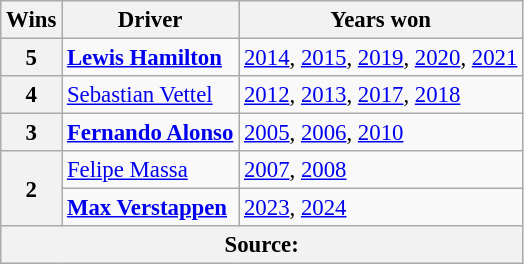<table class="wikitable" style="font-size: 95%;">
<tr>
<th>Wins</th>
<th>Driver</th>
<th>Years won</th>
</tr>
<tr>
<th>5</th>
<td> <strong><a href='#'>Lewis Hamilton</a></strong></td>
<td><a href='#'>2014</a>, <a href='#'>2015</a>, <a href='#'>2019</a>, <a href='#'>2020</a>, <a href='#'>2021</a></td>
</tr>
<tr>
<th>4</th>
<td> <a href='#'>Sebastian Vettel</a></td>
<td><a href='#'>2012</a>, <a href='#'>2013</a>, <a href='#'>2017</a>, <a href='#'>2018</a></td>
</tr>
<tr>
<th>3</th>
<td> <strong><a href='#'>Fernando Alonso</a></strong></td>
<td><a href='#'>2005</a>, <a href='#'>2006</a>, <a href='#'>2010</a></td>
</tr>
<tr>
<th rowspan="2">2</th>
<td> <a href='#'>Felipe Massa</a></td>
<td><a href='#'>2007</a>, <a href='#'>2008</a></td>
</tr>
<tr>
<td> <strong><a href='#'>Max Verstappen</a></strong></td>
<td><a href='#'>2023</a>, <a href='#'>2024</a></td>
</tr>
<tr>
<th colspan=3>Source:</th>
</tr>
</table>
